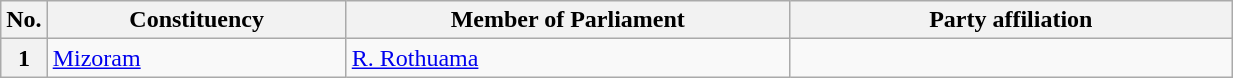<table class="wikitable">
<tr style="text-align:center;">
<th>No.</th>
<th style="width:12em">Constituency</th>
<th style="width:18em">Member of Parliament</th>
<th colspan="2" style="width:18em">Party affiliation</th>
</tr>
<tr>
<th>1</th>
<td><a href='#'>Mizoram</a></td>
<td><a href='#'>R. Rothuama</a></td>
<td></td>
</tr>
</table>
